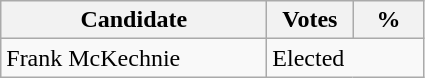<table class="wikitable">
<tr>
<th style="width: 170px">Candidate</th>
<th style="width: 50px">Votes</th>
<th style="width: 40px">%</th>
</tr>
<tr>
<td>Frank McKechnie</td>
<td colspan="2">Elected </td>
</tr>
</table>
